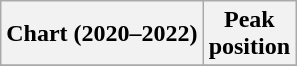<table class="wikitable plainrowheaders" style="text-align:center">
<tr>
<th scope="col">Chart (2020–2022)</th>
<th scope="col">Peak<br>position</th>
</tr>
<tr>
</tr>
</table>
